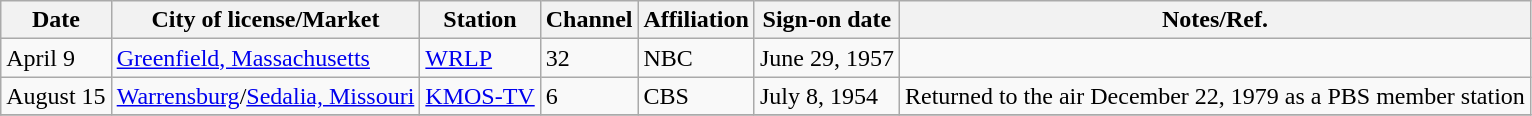<table class="wikitable">
<tr>
<th>Date</th>
<th>City of license/Market</th>
<th>Station</th>
<th>Channel</th>
<th>Affiliation</th>
<th>Sign-on date</th>
<th>Notes/Ref.</th>
</tr>
<tr>
<td>April 9</td>
<td><a href='#'>Greenfield, Massachusetts</a></td>
<td><a href='#'>WRLP</a></td>
<td>32</td>
<td>NBC</td>
<td>June 29, 1957</td>
<td></td>
</tr>
<tr>
<td>August 15</td>
<td><a href='#'>Warrensburg</a>/<a href='#'>Sedalia, Missouri</a> <br> </td>
<td><a href='#'>KMOS-TV</a></td>
<td>6</td>
<td>CBS</td>
<td>July 8, 1954 <br> </td>
<td>Returned to the air December 22, 1979 as a PBS member station</td>
</tr>
<tr>
</tr>
</table>
